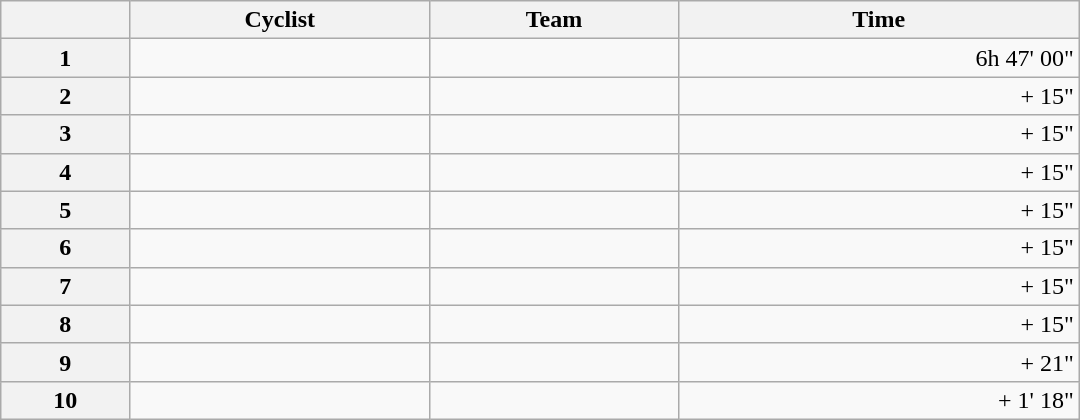<table class="wikitable" style="width:45em;margin-bottom:0;">
<tr>
<th></th>
<th>Cyclist</th>
<th>Team</th>
<th>Time</th>
</tr>
<tr>
<th style="text-align:center">1</th>
<td></td>
<td></td>
<td align=right>6h 47' 00"</td>
</tr>
<tr>
<th style="text-align:center">2</th>
<td></td>
<td></td>
<td align=right>+ 15"</td>
</tr>
<tr>
<th style="text-align:center">3</th>
<td></td>
<td></td>
<td align=right>+ 15"</td>
</tr>
<tr>
<th style="text-align:center">4</th>
<td></td>
<td></td>
<td align=right>+ 15"</td>
</tr>
<tr>
<th style="text-align:center">5</th>
<td></td>
<td></td>
<td align=right>+ 15"</td>
</tr>
<tr>
<th style="text-align:center">6</th>
<td></td>
<td></td>
<td align=right>+ 15"</td>
</tr>
<tr>
<th style="text-align:center">7</th>
<td></td>
<td></td>
<td align=right>+ 15"</td>
</tr>
<tr>
<th style="text-align:center">8</th>
<td></td>
<td></td>
<td align=right>+ 15"</td>
</tr>
<tr>
<th style="text-align:center">9</th>
<td></td>
<td></td>
<td align=right>+ 21"</td>
</tr>
<tr>
<th style="text-align:center">10</th>
<td></td>
<td></td>
<td align=right>+ 1' 18"</td>
</tr>
</table>
